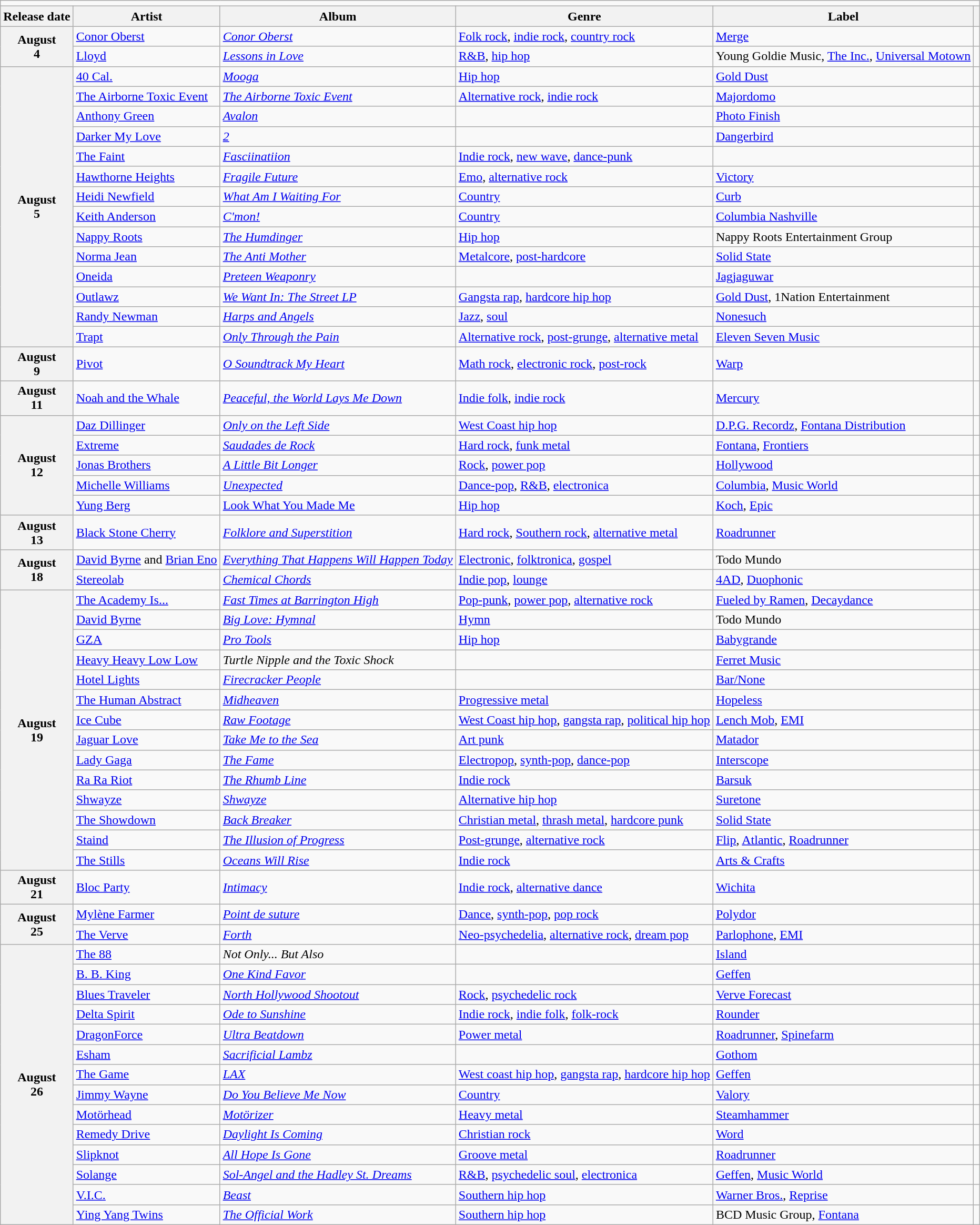<table class="wikitable plainrowheaders">
<tr>
<td colspan="6" style="text-align:center;"></td>
</tr>
<tr>
<th scope="col">Release date</th>
<th scope="col">Artist</th>
<th scope="col">Album</th>
<th scope="col">Genre</th>
<th scope="col">Label</th>
<th scope="col"></th>
</tr>
<tr>
<th scope="row" rowspan="2" style="text-align:center;">August<br>4</th>
<td><a href='#'>Conor Oberst</a></td>
<td><em><a href='#'>Conor Oberst</a></em></td>
<td><a href='#'>Folk rock</a>, <a href='#'>indie rock</a>, <a href='#'>country rock</a></td>
<td><a href='#'>Merge</a></td>
<td></td>
</tr>
<tr>
<td><a href='#'>Lloyd</a></td>
<td><em><a href='#'>Lessons in Love</a></em></td>
<td><a href='#'>R&B</a>, <a href='#'>hip hop</a></td>
<td>Young Goldie Music, <a href='#'>The Inc.</a>, <a href='#'>Universal Motown</a></td>
<td></td>
</tr>
<tr>
<th scope="row" rowspan="14" style="text-align:center;">August<br>5</th>
<td><a href='#'>40 Cal.</a></td>
<td><em><a href='#'>Mooga</a></em></td>
<td><a href='#'>Hip hop</a></td>
<td><a href='#'>Gold Dust</a></td>
<td></td>
</tr>
<tr>
<td><a href='#'>The Airborne Toxic Event</a></td>
<td><em><a href='#'>The Airborne Toxic Event</a></em></td>
<td><a href='#'>Alternative rock</a>, <a href='#'>indie rock</a></td>
<td><a href='#'>Majordomo</a></td>
<td></td>
</tr>
<tr>
<td><a href='#'>Anthony Green</a></td>
<td><em><a href='#'>Avalon</a></em></td>
<td></td>
<td><a href='#'>Photo Finish</a></td>
<td></td>
</tr>
<tr>
<td><a href='#'>Darker My Love</a></td>
<td><em><a href='#'>2</a></em></td>
<td></td>
<td><a href='#'>Dangerbird</a></td>
<td></td>
</tr>
<tr>
<td><a href='#'>The Faint</a></td>
<td><em><a href='#'>Fasciinatiion</a></em></td>
<td><a href='#'>Indie rock</a>, <a href='#'>new wave</a>, <a href='#'>dance-punk</a></td>
<td></td>
<td></td>
</tr>
<tr>
<td><a href='#'>Hawthorne Heights</a></td>
<td><em><a href='#'>Fragile Future</a></em></td>
<td><a href='#'>Emo</a>, <a href='#'>alternative rock</a></td>
<td><a href='#'>Victory</a></td>
<td></td>
</tr>
<tr>
<td><a href='#'>Heidi Newfield</a></td>
<td><em><a href='#'>What Am I Waiting For</a></em></td>
<td><a href='#'>Country</a></td>
<td><a href='#'>Curb</a></td>
<td></td>
</tr>
<tr>
<td><a href='#'>Keith Anderson</a></td>
<td><em><a href='#'>C'mon!</a></em></td>
<td><a href='#'>Country</a></td>
<td><a href='#'>Columbia Nashville</a></td>
<td></td>
</tr>
<tr>
<td><a href='#'>Nappy Roots</a></td>
<td><em><a href='#'>The Humdinger</a></em></td>
<td><a href='#'>Hip hop</a></td>
<td>Nappy Roots Entertainment Group</td>
<td></td>
</tr>
<tr>
<td><a href='#'>Norma Jean</a></td>
<td><em><a href='#'>The Anti Mother</a></em></td>
<td><a href='#'>Metalcore</a>, <a href='#'>post-hardcore</a></td>
<td><a href='#'>Solid State</a></td>
<td></td>
</tr>
<tr>
<td><a href='#'>Oneida</a></td>
<td><em><a href='#'>Preteen Weaponry</a></em></td>
<td></td>
<td><a href='#'>Jagjaguwar</a></td>
<td></td>
</tr>
<tr>
<td><a href='#'>Outlawz</a></td>
<td><em><a href='#'>We Want In: The Street LP</a></em></td>
<td><a href='#'>Gangsta rap</a>, <a href='#'>hardcore hip hop</a></td>
<td><a href='#'>Gold Dust</a>, 1Nation Entertainment</td>
<td></td>
</tr>
<tr>
<td><a href='#'>Randy Newman</a></td>
<td><em><a href='#'>Harps and Angels</a></em></td>
<td><a href='#'>Jazz</a>, <a href='#'>soul</a></td>
<td><a href='#'>Nonesuch</a></td>
<td></td>
</tr>
<tr>
<td><a href='#'>Trapt</a></td>
<td><em><a href='#'>Only Through the Pain</a></em></td>
<td><a href='#'>Alternative rock</a>, <a href='#'>post-grunge</a>, <a href='#'>alternative metal</a></td>
<td><a href='#'>Eleven Seven Music</a></td>
<td></td>
</tr>
<tr>
<th scope="row" style="text-align:center;">August<br>9</th>
<td><a href='#'>Pivot</a></td>
<td><em><a href='#'>O Soundtrack My Heart</a></em></td>
<td><a href='#'>Math rock</a>, <a href='#'>electronic rock</a>, <a href='#'>post-rock</a></td>
<td><a href='#'>Warp</a></td>
<td></td>
</tr>
<tr>
<th scope="row" style="text-align:center;">August<br>11</th>
<td><a href='#'>Noah and the Whale</a></td>
<td><em><a href='#'>Peaceful, the World Lays Me Down</a></em></td>
<td><a href='#'>Indie folk</a>, <a href='#'>indie rock</a></td>
<td><a href='#'>Mercury</a></td>
<td></td>
</tr>
<tr>
<th scope="row" rowspan="5" style="text-align:center;">August<br>12</th>
<td><a href='#'>Daz Dillinger</a></td>
<td><em><a href='#'>Only on the Left Side</a></em></td>
<td><a href='#'>West Coast hip hop</a></td>
<td><a href='#'>D.P.G. Recordz</a>, <a href='#'>Fontana Distribution</a></td>
<td></td>
</tr>
<tr>
<td><a href='#'>Extreme</a></td>
<td><em><a href='#'>Saudades de Rock</a></em></td>
<td><a href='#'>Hard rock</a>, <a href='#'>funk metal</a></td>
<td><a href='#'>Fontana</a>, <a href='#'>Frontiers</a></td>
<td></td>
</tr>
<tr>
<td><a href='#'>Jonas Brothers</a></td>
<td><em><a href='#'>A Little Bit Longer</a></em></td>
<td><a href='#'>Rock</a>, <a href='#'>power pop</a></td>
<td><a href='#'>Hollywood</a></td>
<td></td>
</tr>
<tr>
<td><a href='#'>Michelle Williams</a></td>
<td><em><a href='#'>Unexpected</a></em></td>
<td><a href='#'>Dance-pop</a>, <a href='#'>R&B</a>, <a href='#'>electronica</a></td>
<td><a href='#'>Columbia</a>, <a href='#'>Music World</a></td>
<td></td>
</tr>
<tr>
<td><a href='#'>Yung Berg</a></td>
<td><a href='#'>Look What You Made Me</a></td>
<td><a href='#'>Hip hop</a></td>
<td><a href='#'>Koch</a>, <a href='#'>Epic</a></td>
<td></td>
</tr>
<tr>
<th scope="row" style="text-align:center;">August<br>13</th>
<td><a href='#'>Black Stone Cherry</a></td>
<td><em><a href='#'>Folklore and Superstition</a></em></td>
<td><a href='#'>Hard rock</a>, <a href='#'>Southern rock</a>, <a href='#'>alternative metal</a></td>
<td><a href='#'>Roadrunner</a></td>
<td></td>
</tr>
<tr>
<th scope="row" rowspan="2" style="text-align:center;">August<br>18</th>
<td><a href='#'>David Byrne</a> and <a href='#'>Brian Eno</a></td>
<td><em><a href='#'>Everything That Happens Will Happen Today</a></em></td>
<td><a href='#'>Electronic</a>, <a href='#'>folktronica</a>, <a href='#'>gospel</a></td>
<td>Todo Mundo</td>
<td></td>
</tr>
<tr>
<td><a href='#'>Stereolab</a></td>
<td><em><a href='#'>Chemical Chords</a></em></td>
<td><a href='#'>Indie pop</a>, <a href='#'>lounge</a></td>
<td><a href='#'>4AD</a>, <a href='#'>Duophonic</a></td>
<td></td>
</tr>
<tr>
<th scope="row" rowspan="14" style="text-align:center;">August<br>19</th>
<td><a href='#'>The Academy Is...</a></td>
<td><em><a href='#'>Fast Times at Barrington High</a></em></td>
<td><a href='#'>Pop-punk</a>, <a href='#'>power pop</a>, <a href='#'>alternative rock</a></td>
<td><a href='#'>Fueled by Ramen</a>, <a href='#'>Decaydance</a></td>
<td></td>
</tr>
<tr>
<td><a href='#'>David Byrne</a></td>
<td><em><a href='#'>Big Love: Hymnal</a></em></td>
<td><a href='#'>Hymn</a></td>
<td>Todo Mundo</td>
<td></td>
</tr>
<tr>
<td><a href='#'>GZA</a></td>
<td><em><a href='#'>Pro Tools</a></em></td>
<td><a href='#'>Hip hop</a></td>
<td><a href='#'>Babygrande</a></td>
<td></td>
</tr>
<tr>
<td><a href='#'>Heavy Heavy Low Low</a></td>
<td><em>Turtle Nipple and the Toxic Shock</em></td>
<td></td>
<td><a href='#'>Ferret Music</a></td>
<td></td>
</tr>
<tr>
<td><a href='#'>Hotel Lights</a></td>
<td><em><a href='#'>Firecracker People</a></em></td>
<td></td>
<td><a href='#'>Bar/None</a></td>
<td></td>
</tr>
<tr>
<td><a href='#'>The Human Abstract</a></td>
<td><em><a href='#'>Midheaven</a></em></td>
<td><a href='#'>Progressive metal</a></td>
<td><a href='#'>Hopeless</a></td>
<td></td>
</tr>
<tr>
<td><a href='#'>Ice Cube</a></td>
<td><em><a href='#'>Raw Footage</a></em></td>
<td><a href='#'>West Coast hip hop</a>, <a href='#'>gangsta rap</a>, <a href='#'>political hip hop</a></td>
<td><a href='#'>Lench Mob</a>, <a href='#'>EMI</a></td>
<td></td>
</tr>
<tr>
<td><a href='#'>Jaguar Love</a></td>
<td><em><a href='#'>Take Me to the Sea</a></em></td>
<td><a href='#'>Art punk</a></td>
<td><a href='#'>Matador</a></td>
<td></td>
</tr>
<tr>
<td><a href='#'>Lady Gaga</a></td>
<td><em><a href='#'>The Fame</a></em></td>
<td><a href='#'>Electropop</a>, <a href='#'>synth-pop</a>, <a href='#'>dance-pop</a></td>
<td><a href='#'>Interscope</a></td>
<td></td>
</tr>
<tr>
<td><a href='#'>Ra Ra Riot</a></td>
<td><em><a href='#'>The Rhumb Line</a></em></td>
<td><a href='#'>Indie rock</a></td>
<td><a href='#'>Barsuk</a></td>
<td></td>
</tr>
<tr>
<td><a href='#'>Shwayze</a></td>
<td><em><a href='#'>Shwayze</a></em></td>
<td><a href='#'>Alternative hip hop</a></td>
<td><a href='#'>Suretone</a></td>
<td></td>
</tr>
<tr>
<td><a href='#'>The Showdown</a></td>
<td><em><a href='#'>Back Breaker</a></em></td>
<td><a href='#'>Christian metal</a>, <a href='#'>thrash metal</a>, <a href='#'>hardcore punk</a></td>
<td><a href='#'>Solid State</a></td>
<td></td>
</tr>
<tr>
<td><a href='#'>Staind</a></td>
<td><em><a href='#'>The Illusion of Progress</a></em></td>
<td><a href='#'>Post-grunge</a>, <a href='#'>alternative rock</a></td>
<td><a href='#'>Flip</a>, <a href='#'>Atlantic</a>, <a href='#'>Roadrunner</a></td>
<td></td>
</tr>
<tr>
<td><a href='#'>The Stills</a></td>
<td><em><a href='#'>Oceans Will Rise</a></em></td>
<td><a href='#'>Indie rock</a></td>
<td><a href='#'>Arts & Crafts</a></td>
<td></td>
</tr>
<tr>
<th scope="row" style="text-align:center;">August<br>21</th>
<td><a href='#'>Bloc Party</a></td>
<td><em><a href='#'>Intimacy</a></em></td>
<td><a href='#'>Indie rock</a>, <a href='#'>alternative dance</a></td>
<td><a href='#'>Wichita</a></td>
<td></td>
</tr>
<tr>
<th scope="row" rowspan="2" style="text-align:center;">August<br>25</th>
<td><a href='#'>Mylène Farmer</a></td>
<td><em><a href='#'>Point de suture</a></em></td>
<td><a href='#'>Dance</a>, <a href='#'>synth-pop</a>, <a href='#'>pop rock</a></td>
<td><a href='#'>Polydor</a></td>
<td></td>
</tr>
<tr>
<td><a href='#'>The Verve</a></td>
<td><em><a href='#'>Forth</a></em></td>
<td><a href='#'>Neo-psychedelia</a>, <a href='#'>alternative rock</a>, <a href='#'>dream pop</a></td>
<td><a href='#'>Parlophone</a>, <a href='#'>EMI</a></td>
<td></td>
</tr>
<tr>
<th scope="row" rowspan="14" style="text-align:center;">August<br>26</th>
<td><a href='#'>The 88</a></td>
<td><em>Not Only... But Also</em></td>
<td></td>
<td><a href='#'>Island</a></td>
<td></td>
</tr>
<tr>
<td><a href='#'>B. B. King</a></td>
<td><em><a href='#'>One Kind Favor</a></em></td>
<td></td>
<td><a href='#'>Geffen</a></td>
<td></td>
</tr>
<tr>
<td><a href='#'>Blues Traveler</a></td>
<td><em><a href='#'>North Hollywood Shootout</a></em></td>
<td><a href='#'>Rock</a>, <a href='#'>psychedelic rock</a></td>
<td><a href='#'>Verve Forecast</a></td>
<td></td>
</tr>
<tr>
<td><a href='#'>Delta Spirit</a></td>
<td><em><a href='#'>Ode to Sunshine</a></em></td>
<td><a href='#'>Indie rock</a>, <a href='#'>indie folk</a>, <a href='#'>folk-rock</a></td>
<td><a href='#'>Rounder</a></td>
<td></td>
</tr>
<tr>
<td><a href='#'>DragonForce</a></td>
<td><em><a href='#'>Ultra Beatdown</a></em></td>
<td><a href='#'>Power metal</a></td>
<td><a href='#'>Roadrunner</a>, <a href='#'>Spinefarm</a></td>
<td></td>
</tr>
<tr>
<td><a href='#'>Esham</a></td>
<td><em><a href='#'>Sacrificial Lambz</a></em></td>
<td></td>
<td><a href='#'>Gothom</a></td>
<td></td>
</tr>
<tr>
<td><a href='#'>The Game</a></td>
<td><em><a href='#'>LAX</a></em></td>
<td><a href='#'>West coast hip hop</a>, <a href='#'>gangsta rap</a>, <a href='#'>hardcore hip hop</a></td>
<td><a href='#'>Geffen</a></td>
<td></td>
</tr>
<tr>
<td><a href='#'>Jimmy Wayne</a></td>
<td><em><a href='#'>Do You Believe Me Now</a></em></td>
<td><a href='#'>Country</a></td>
<td><a href='#'>Valory</a></td>
<td></td>
</tr>
<tr>
<td><a href='#'>Motörhead</a></td>
<td><em><a href='#'>Motörizer</a></em></td>
<td><a href='#'>Heavy metal</a></td>
<td><a href='#'>Steamhammer</a></td>
<td></td>
</tr>
<tr>
<td><a href='#'>Remedy Drive</a></td>
<td><em><a href='#'>Daylight Is Coming</a></em></td>
<td><a href='#'>Christian rock</a></td>
<td><a href='#'>Word</a></td>
<td></td>
</tr>
<tr>
<td><a href='#'>Slipknot</a></td>
<td><em><a href='#'>All Hope Is Gone</a></em></td>
<td><a href='#'>Groove metal</a></td>
<td><a href='#'>Roadrunner</a></td>
<td></td>
</tr>
<tr>
<td><a href='#'>Solange</a></td>
<td><em><a href='#'>Sol-Angel and the Hadley St. Dreams</a></em></td>
<td><a href='#'>R&B</a>, <a href='#'>psychedelic soul</a>, <a href='#'>electronica</a></td>
<td><a href='#'>Geffen</a>, <a href='#'>Music World</a></td>
<td></td>
</tr>
<tr>
<td><a href='#'>V.I.C.</a></td>
<td><em><a href='#'>Beast</a></em></td>
<td><a href='#'>Southern hip hop</a></td>
<td><a href='#'>Warner Bros.</a>, <a href='#'>Reprise</a></td>
<td></td>
</tr>
<tr>
<td><a href='#'>Ying Yang Twins</a></td>
<td><em><a href='#'>The Official Work</a></em></td>
<td><a href='#'>Southern hip hop</a></td>
<td>BCD Music Group, <a href='#'>Fontana</a></td>
<td></td>
</tr>
</table>
